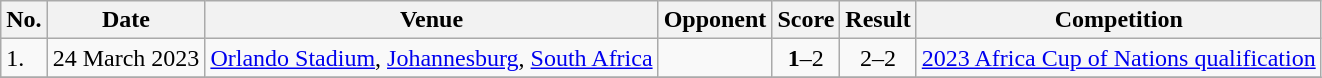<table class="wikitable">
<tr>
<th>No.</th>
<th>Date</th>
<th>Venue</th>
<th>Opponent</th>
<th>Score</th>
<th>Result</th>
<th>Competition</th>
</tr>
<tr>
<td>1.</td>
<td>24 March 2023</td>
<td><a href='#'>Orlando Stadium</a>, <a href='#'>Johannesburg</a>, <a href='#'>South Africa</a></td>
<td></td>
<td align=center><strong>1</strong>–2</td>
<td align=center>2–2</td>
<td><a href='#'>2023 Africa Cup of Nations qualification</a></td>
</tr>
<tr>
</tr>
</table>
